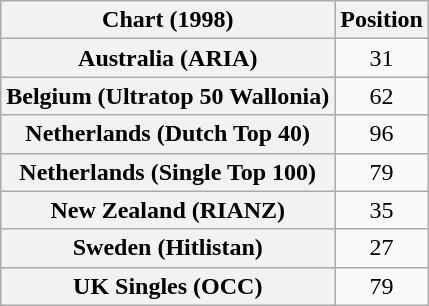<table class="wikitable sortable plainrowheaders" style="text-align:center">
<tr>
<th>Chart (1998)</th>
<th>Position</th>
</tr>
<tr>
<th scope="row">Australia (ARIA)</th>
<td>31</td>
</tr>
<tr>
<th scope="row">Belgium (Ultratop 50 Wallonia)</th>
<td>62</td>
</tr>
<tr>
<th scope="row">Netherlands (Dutch Top 40)</th>
<td>96</td>
</tr>
<tr>
<th scope="row">Netherlands (Single Top 100)</th>
<td>79</td>
</tr>
<tr>
<th scope="row">New Zealand (RIANZ)</th>
<td>35</td>
</tr>
<tr>
<th scope="row">Sweden (Hitlistan)</th>
<td>27</td>
</tr>
<tr>
<th scope="row">UK Singles (OCC)</th>
<td>79</td>
</tr>
</table>
